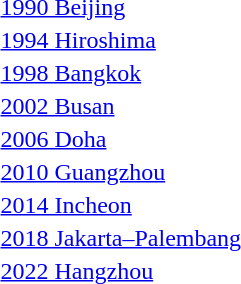<table>
<tr>
<td><a href='#'>1990 Beijing</a></td>
<td></td>
<td></td>
<td></td>
</tr>
<tr>
<td><a href='#'>1994 Hiroshima</a></td>
<td></td>
<td></td>
<td></td>
</tr>
<tr>
<td><a href='#'>1998 Bangkok</a></td>
<td></td>
<td></td>
<td></td>
</tr>
<tr>
<td><a href='#'>2002 Busan</a></td>
<td></td>
<td></td>
<td></td>
</tr>
<tr>
<td><a href='#'>2006 Doha</a></td>
<td></td>
<td></td>
<td></td>
</tr>
<tr>
<td><a href='#'>2010 Guangzhou</a></td>
<td></td>
<td></td>
<td></td>
</tr>
<tr>
<td><a href='#'>2014 Incheon</a></td>
<td></td>
<td></td>
<td></td>
</tr>
<tr>
<td><a href='#'>2018 Jakarta–Palembang</a></td>
<td></td>
<td></td>
<td></td>
</tr>
<tr>
<td><a href='#'>2022 Hangzhou</a></td>
<td></td>
<td></td>
<td></td>
</tr>
</table>
